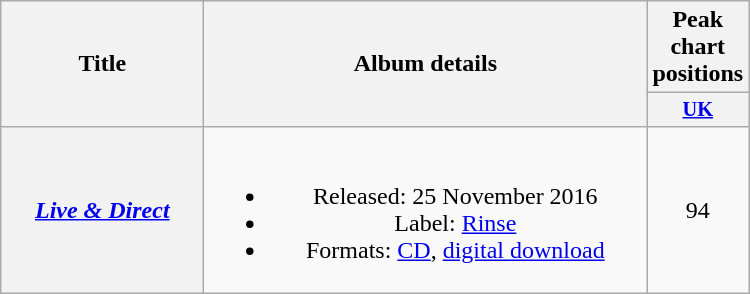<table class="wikitable plainrowheaders" style="text-align:center;">
<tr>
<th scope="col" rowspan="2" style="width:8em;">Title</th>
<th scope="col" rowspan="2" style="width:18em;">Album details</th>
<th scope="col">Peak chart positions</th>
</tr>
<tr>
<th scope="col" style="width:3em;font-size:85%;"><a href='#'>UK</a><br></th>
</tr>
<tr>
<th scope="row"><em><a href='#'>Live & Direct</a></em></th>
<td><br><ul><li>Released: 25 November 2016</li><li>Label: <a href='#'>Rinse</a></li><li>Formats: <a href='#'>CD</a>, <a href='#'>digital download</a></li></ul></td>
<td style="text-align:center;">94</td>
</tr>
</table>
